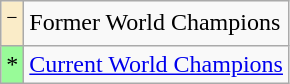<table class="wikitable">
<tr>
<td style="background:#faecc8;"><sup>−</sup></td>
<td>Former World Champions</td>
</tr>
<tr>
<td style="background:#98fb98;">*</td>
<td><a href='#'>Current World Champions</a></td>
</tr>
</table>
